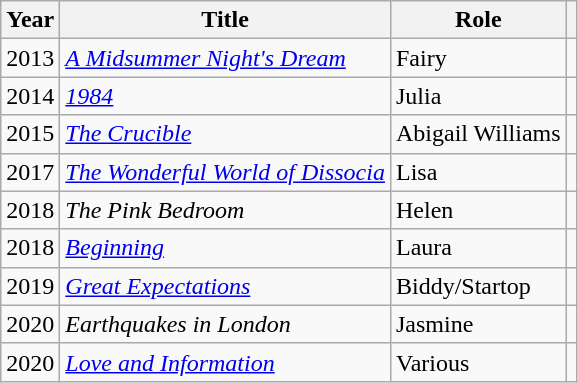<table class="wikitable">
<tr>
<th>Year</th>
<th>Title</th>
<th>Role</th>
<th></th>
</tr>
<tr>
<td>2013</td>
<td><em><a href='#'>A Midsummer Night's Dream</a></em></td>
<td>Fairy</td>
<td align="center"></td>
</tr>
<tr>
<td>2014</td>
<td><em><a href='#'>1984</a></em></td>
<td>Julia</td>
<td align="center"></td>
</tr>
<tr>
<td>2015</td>
<td><em><a href='#'>The Crucible</a></em></td>
<td>Abigail Williams</td>
<td align="center"></td>
</tr>
<tr>
<td>2017</td>
<td><em><a href='#'>The Wonderful World of Dissocia</a></em></td>
<td>Lisa</td>
<td align="center"></td>
</tr>
<tr>
<td>2018</td>
<td><em>The Pink Bedroom</em></td>
<td>Helen</td>
<td align="center"></td>
</tr>
<tr>
<td>2018</td>
<td><em><a href='#'>Beginning</a></em></td>
<td>Laura</td>
<td align="center"></td>
</tr>
<tr>
<td>2019</td>
<td><em><a href='#'>Great Expectations</a></em></td>
<td>Biddy/Startop</td>
<td align="center"></td>
</tr>
<tr>
<td>2020</td>
<td><em>Earthquakes in London</em></td>
<td>Jasmine</td>
<td align="center"></td>
</tr>
<tr>
<td>2020</td>
<td><em><a href='#'>Love and Information</a></em></td>
<td>Various</td>
<td align="center"></td>
</tr>
</table>
